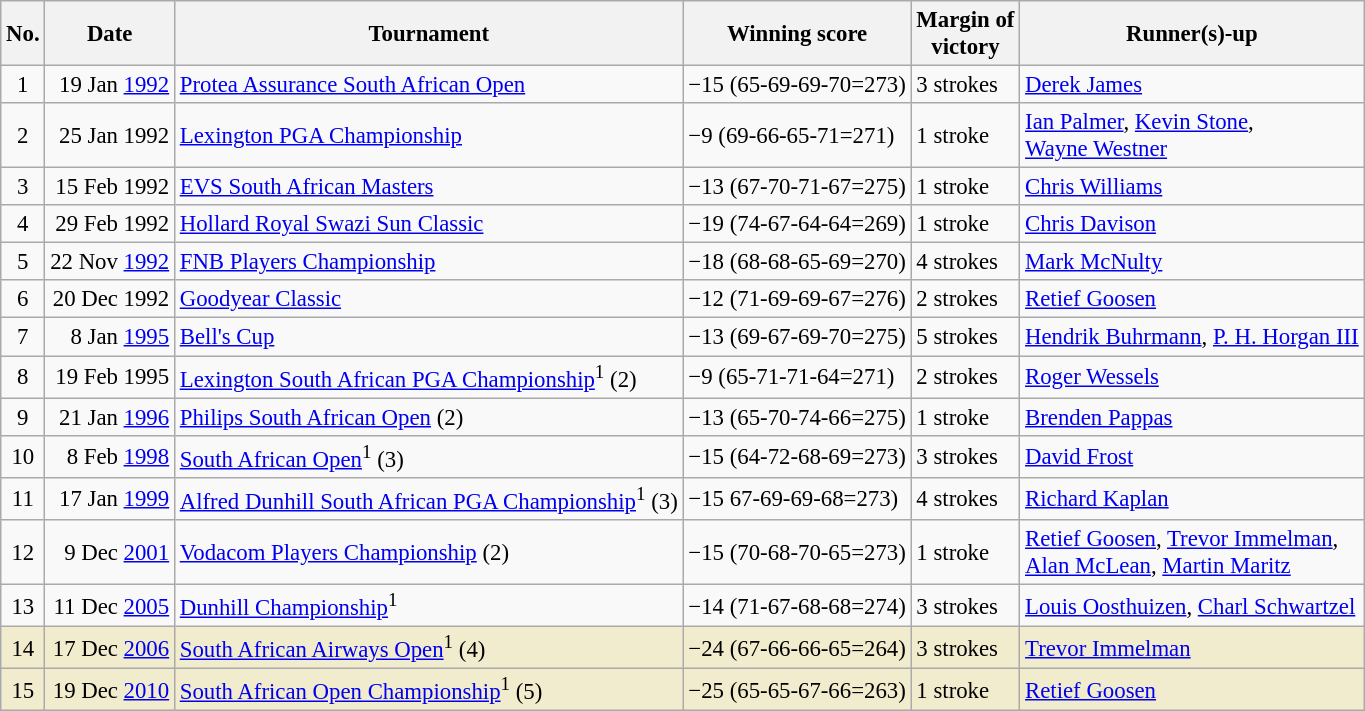<table class="wikitable" style="font-size:95%;">
<tr>
<th>No.</th>
<th>Date</th>
<th>Tournament</th>
<th>Winning score</th>
<th>Margin of<br>victory</th>
<th>Runner(s)-up</th>
</tr>
<tr>
<td align=center>1</td>
<td align=right>19 Jan <a href='#'>1992</a></td>
<td><a href='#'>Protea Assurance South African Open</a></td>
<td>−15 (65-69-69-70=273)</td>
<td>3 strokes</td>
<td> <a href='#'>Derek James</a></td>
</tr>
<tr>
<td align=center>2</td>
<td align=right>25 Jan 1992</td>
<td><a href='#'>Lexington PGA Championship</a></td>
<td>−9 (69-66-65-71=271)</td>
<td>1 stroke</td>
<td> <a href='#'>Ian Palmer</a>,  <a href='#'>Kevin Stone</a>,<br> <a href='#'>Wayne Westner</a></td>
</tr>
<tr>
<td align=center>3</td>
<td align=right>15 Feb 1992</td>
<td><a href='#'>EVS South African Masters</a></td>
<td>−13 (67-70-71-67=275)</td>
<td>1 stroke</td>
<td> <a href='#'>Chris Williams</a></td>
</tr>
<tr>
<td align=center>4</td>
<td align=right>29 Feb 1992</td>
<td><a href='#'>Hollard Royal Swazi Sun Classic</a></td>
<td>−19 (74-67-64-64=269)</td>
<td>1 stroke</td>
<td> <a href='#'>Chris Davison</a></td>
</tr>
<tr>
<td align=center>5</td>
<td align=right>22 Nov <a href='#'>1992</a></td>
<td><a href='#'>FNB Players Championship</a></td>
<td>−18 (68-68-65-69=270)</td>
<td>4 strokes</td>
<td> <a href='#'>Mark McNulty</a></td>
</tr>
<tr>
<td align=center>6</td>
<td align=right>20 Dec 1992</td>
<td><a href='#'>Goodyear Classic</a></td>
<td>−12 (71-69-69-67=276)</td>
<td>2 strokes</td>
<td> <a href='#'>Retief Goosen</a></td>
</tr>
<tr>
<td align=center>7</td>
<td align=right>8 Jan <a href='#'>1995</a></td>
<td><a href='#'>Bell's Cup</a></td>
<td>−13 (69-67-69-70=275)</td>
<td>5 strokes</td>
<td> <a href='#'>Hendrik Buhrmann</a>,  <a href='#'>P. H. Horgan III</a></td>
</tr>
<tr>
<td align=center>8</td>
<td align=right>19 Feb 1995</td>
<td><a href='#'>Lexington South African PGA Championship</a><sup>1</sup> (2)</td>
<td>−9 (65-71-71-64=271)</td>
<td>2 strokes</td>
<td> <a href='#'>Roger Wessels</a></td>
</tr>
<tr>
<td align=center>9</td>
<td align=right>21 Jan <a href='#'>1996</a></td>
<td><a href='#'>Philips South African Open</a> (2)</td>
<td>−13 (65-70-74-66=275)</td>
<td>1 stroke</td>
<td> <a href='#'>Brenden Pappas</a></td>
</tr>
<tr>
<td align=center>10</td>
<td align=right>8 Feb <a href='#'>1998</a></td>
<td><a href='#'>South African Open</a><sup>1</sup> (3)</td>
<td>−15 (64-72-68-69=273)</td>
<td>3 strokes</td>
<td> <a href='#'>David Frost</a></td>
</tr>
<tr>
<td align=center>11</td>
<td align=right>17 Jan <a href='#'>1999</a></td>
<td><a href='#'>Alfred Dunhill South African PGA Championship</a><sup>1</sup> (3)</td>
<td>−15 67-69-69-68=273)</td>
<td>4 strokes</td>
<td> <a href='#'>Richard Kaplan</a></td>
</tr>
<tr>
<td align=center>12</td>
<td align=right>9 Dec <a href='#'>2001</a></td>
<td><a href='#'>Vodacom Players Championship</a> (2)</td>
<td>−15 (70-68-70-65=273)</td>
<td>1 stroke</td>
<td> <a href='#'>Retief Goosen</a>,  <a href='#'>Trevor Immelman</a>,<br> <a href='#'>Alan McLean</a>,  <a href='#'>Martin Maritz</a></td>
</tr>
<tr>
<td align=center>13</td>
<td align=right>11 Dec <a href='#'>2005</a></td>
<td><a href='#'>Dunhill Championship</a><sup>1</sup></td>
<td>−14 (71-67-68-68=274)</td>
<td>3 strokes</td>
<td> <a href='#'>Louis Oosthuizen</a>,  <a href='#'>Charl Schwartzel</a></td>
</tr>
<tr style="background:#f2ecce;">
<td align=center>14</td>
<td align=right>17 Dec <a href='#'>2006</a></td>
<td><a href='#'>South African Airways Open</a><sup>1</sup> (4)</td>
<td>−24 (67-66-66-65=264)</td>
<td>3 strokes</td>
<td> <a href='#'>Trevor Immelman</a></td>
</tr>
<tr style="background:#f2ecce;">
<td align=center>15</td>
<td align=right>19 Dec <a href='#'>2010</a></td>
<td><a href='#'>South African Open Championship</a><sup>1</sup> (5)</td>
<td>−25 (65-65-67-66=263)</td>
<td>1 stroke</td>
<td> <a href='#'>Retief Goosen</a></td>
</tr>
</table>
